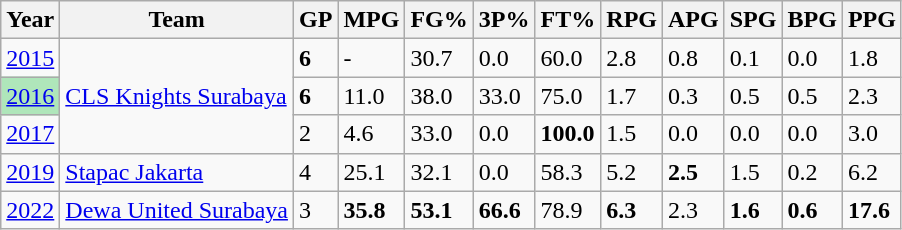<table class="wikitable sortable">
<tr>
<th>Year</th>
<th>Team</th>
<th>GP</th>
<th>MPG</th>
<th>FG%</th>
<th>3P%</th>
<th>FT%</th>
<th>RPG</th>
<th>APG</th>
<th>SPG</th>
<th>BPG</th>
<th>PPG</th>
</tr>
<tr>
<td><a href='#'>2015</a></td>
<td rowspan="3"><a href='#'>CLS Knights Surabaya</a></td>
<td><strong>6</strong></td>
<td>-</td>
<td>30.7</td>
<td>0.0</td>
<td>60.0</td>
<td>2.8</td>
<td>0.8</td>
<td>0.1</td>
<td>0.0</td>
<td>1.8</td>
</tr>
<tr>
<td style="text-align:left; background:#afe6ba;"><a href='#'>2016</a></td>
<td><strong>6</strong></td>
<td>11.0</td>
<td>38.0</td>
<td>33.0</td>
<td>75.0</td>
<td>1.7</td>
<td>0.3</td>
<td>0.5</td>
<td>0.5</td>
<td>2.3</td>
</tr>
<tr>
<td><a href='#'>2017</a></td>
<td>2</td>
<td>4.6</td>
<td>33.0</td>
<td>0.0</td>
<td><strong>100.0</strong></td>
<td>1.5</td>
<td>0.0</td>
<td>0.0</td>
<td>0.0</td>
<td>3.0</td>
</tr>
<tr>
<td><a href='#'>2019</a></td>
<td><a href='#'>Stapac Jakarta</a></td>
<td>4</td>
<td>25.1</td>
<td>32.1</td>
<td>0.0</td>
<td>58.3</td>
<td>5.2</td>
<td><strong>2.5</strong></td>
<td>1.5</td>
<td>0.2</td>
<td>6.2</td>
</tr>
<tr>
<td><a href='#'>2022</a></td>
<td><a href='#'>Dewa United Surabaya</a></td>
<td>3</td>
<td><strong>35.8</strong></td>
<td><strong>53.1</strong></td>
<td><strong>66.6</strong></td>
<td>78.9</td>
<td><strong>6.3</strong></td>
<td>2.3</td>
<td><strong>1.6</strong></td>
<td><strong>0.6</strong></td>
<td><strong>17.6</strong></td>
</tr>
</table>
